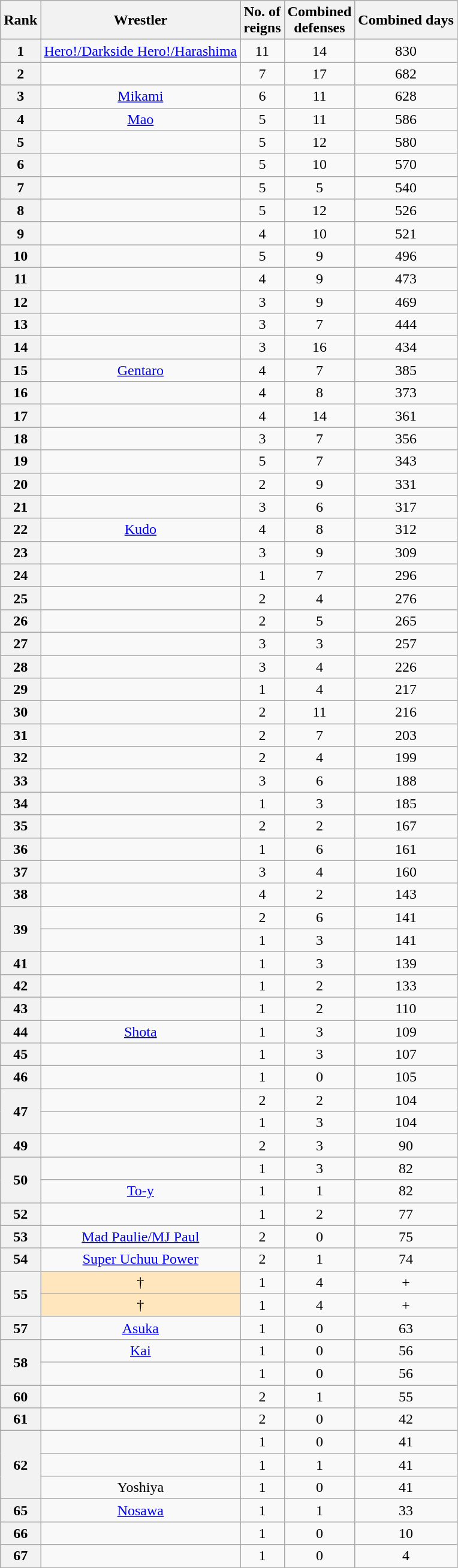<table class="wikitable sortable" style="text-align:center;">
<tr>
<th>Rank</th>
<th>Wrestler</th>
<th>No. of<br>reigns</th>
<th>Combined<br>defenses</th>
<th>Combined days</th>
</tr>
<tr>
<th>1</th>
<td><a href='#'>Hero!/Darkside Hero!/Harashima</a></td>
<td>11</td>
<td>14</td>
<td>830</td>
</tr>
<tr>
<th>2</th>
<td></td>
<td>7</td>
<td>17</td>
<td>682</td>
</tr>
<tr>
<th>3</th>
<td><a href='#'>Mikami</a></td>
<td>6</td>
<td>11</td>
<td>628</td>
</tr>
<tr>
<th>4</th>
<td><a href='#'>Mao</a></td>
<td>5</td>
<td>11</td>
<td>586</td>
</tr>
<tr>
<th>5</th>
<td></td>
<td>5</td>
<td>12</td>
<td>580</td>
</tr>
<tr>
<th>6</th>
<td></td>
<td>5</td>
<td>10</td>
<td>570</td>
</tr>
<tr>
<th>7</th>
<td></td>
<td>5</td>
<td>5</td>
<td>540</td>
</tr>
<tr>
<th>8</th>
<td></td>
<td>5</td>
<td>12</td>
<td>526</td>
</tr>
<tr>
<th>9</th>
<td></td>
<td>4</td>
<td>10</td>
<td>521</td>
</tr>
<tr>
<th>10</th>
<td></td>
<td>5</td>
<td>9</td>
<td>496</td>
</tr>
<tr>
<th>11</th>
<td></td>
<td>4</td>
<td>9</td>
<td>473</td>
</tr>
<tr>
<th>12</th>
<td></td>
<td>3</td>
<td>9</td>
<td>469</td>
</tr>
<tr>
<th>13</th>
<td></td>
<td>3</td>
<td>7</td>
<td>444</td>
</tr>
<tr>
<th>14</th>
<td></td>
<td>3</td>
<td>16</td>
<td>434</td>
</tr>
<tr>
<th>15</th>
<td><a href='#'>Gentaro</a></td>
<td>4</td>
<td>7</td>
<td>385</td>
</tr>
<tr>
<th>16</th>
<td></td>
<td>4</td>
<td>8</td>
<td>373</td>
</tr>
<tr>
<th>17</th>
<td></td>
<td>4</td>
<td>14</td>
<td>361</td>
</tr>
<tr>
<th>18</th>
<td></td>
<td>3</td>
<td>7</td>
<td>356</td>
</tr>
<tr>
<th>19</th>
<td></td>
<td>5</td>
<td>7</td>
<td>343</td>
</tr>
<tr>
<th>20</th>
<td></td>
<td>2</td>
<td>9</td>
<td>331</td>
</tr>
<tr>
<th>21</th>
<td></td>
<td>3</td>
<td>6</td>
<td>317</td>
</tr>
<tr>
<th>22</th>
<td><a href='#'>Kudo</a></td>
<td>4</td>
<td>8</td>
<td>312</td>
</tr>
<tr>
<th>23</th>
<td></td>
<td>3</td>
<td>9</td>
<td>309</td>
</tr>
<tr>
<th>24</th>
<td></td>
<td>1</td>
<td>7</td>
<td>296</td>
</tr>
<tr>
<th>25</th>
<td></td>
<td>2</td>
<td>4</td>
<td>276</td>
</tr>
<tr>
<th>26</th>
<td></td>
<td>2</td>
<td>5</td>
<td>265</td>
</tr>
<tr>
<th>27</th>
<td></td>
<td>3</td>
<td>3</td>
<td>257</td>
</tr>
<tr>
<th>28</th>
<td></td>
<td>3</td>
<td>4</td>
<td>226</td>
</tr>
<tr>
<th>29</th>
<td></td>
<td>1</td>
<td>4</td>
<td>217</td>
</tr>
<tr>
<th>30</th>
<td></td>
<td>2</td>
<td>11</td>
<td>216</td>
</tr>
<tr>
<th>31</th>
<td></td>
<td>2</td>
<td>7</td>
<td>203</td>
</tr>
<tr>
<th>32</th>
<td></td>
<td>2</td>
<td>4</td>
<td>199</td>
</tr>
<tr>
<th>33</th>
<td></td>
<td>3</td>
<td>6</td>
<td>188</td>
</tr>
<tr>
<th>34</th>
<td></td>
<td>1</td>
<td>3</td>
<td>185</td>
</tr>
<tr>
<th>35</th>
<td></td>
<td>2</td>
<td>2</td>
<td>167</td>
</tr>
<tr>
<th>36</th>
<td></td>
<td>1</td>
<td>6</td>
<td>161</td>
</tr>
<tr>
<th>37</th>
<td></td>
<td>3</td>
<td>4</td>
<td>160</td>
</tr>
<tr>
<th>38</th>
<td></td>
<td>4</td>
<td>2</td>
<td>143</td>
</tr>
<tr>
<th rowspan=2>39</th>
<td></td>
<td>2</td>
<td>6</td>
<td>141</td>
</tr>
<tr>
<td></td>
<td>1</td>
<td>3</td>
<td>141</td>
</tr>
<tr>
<th>41</th>
<td></td>
<td>1</td>
<td>3</td>
<td>139</td>
</tr>
<tr>
<th>42</th>
<td></td>
<td>1</td>
<td>2</td>
<td>133</td>
</tr>
<tr>
<th>43</th>
<td></td>
<td>1</td>
<td>2</td>
<td>110</td>
</tr>
<tr>
<th>44</th>
<td><a href='#'>Shota</a></td>
<td>1</td>
<td>3</td>
<td>109</td>
</tr>
<tr>
<th>45</th>
<td></td>
<td>1</td>
<td>3</td>
<td>107</td>
</tr>
<tr>
<th>46</th>
<td></td>
<td>1</td>
<td>0</td>
<td>105</td>
</tr>
<tr>
<th rowspan=2>47</th>
<td></td>
<td>2</td>
<td>2</td>
<td>104</td>
</tr>
<tr>
<td></td>
<td>1</td>
<td>3</td>
<td>104</td>
</tr>
<tr>
<th>49</th>
<td></td>
<td>2</td>
<td>3</td>
<td>90</td>
</tr>
<tr>
<th rowspan=2>50</th>
<td></td>
<td>1</td>
<td>3</td>
<td>82</td>
</tr>
<tr>
<td><a href='#'>To-y</a></td>
<td>1</td>
<td>1</td>
<td>82</td>
</tr>
<tr>
<th>52</th>
<td></td>
<td>1</td>
<td>2</td>
<td>77</td>
</tr>
<tr>
<th>53</th>
<td><a href='#'>Mad Paulie/MJ Paul</a></td>
<td>2</td>
<td>0</td>
<td>75</td>
</tr>
<tr>
<th>54</th>
<td><a href='#'>Super Uchuu Power</a></td>
<td>2</td>
<td>1</td>
<td>74</td>
</tr>
<tr>
<th rowspan=2>55</th>
<td style="background-color: #ffe6bd"> †</td>
<td>1</td>
<td>4</td>
<td>+</td>
</tr>
<tr>
<td style="background-color: #ffe6bd"> †</td>
<td>1</td>
<td>4</td>
<td>+</td>
</tr>
<tr>
<th>57</th>
<td><a href='#'>Asuka</a></td>
<td>1</td>
<td>0</td>
<td>63</td>
</tr>
<tr>
<th rowspan=2>58</th>
<td><a href='#'>Kai</a></td>
<td>1</td>
<td>0</td>
<td>56</td>
</tr>
<tr>
<td></td>
<td>1</td>
<td>0</td>
<td>56</td>
</tr>
<tr>
<th>60</th>
<td></td>
<td>2</td>
<td>1</td>
<td>55</td>
</tr>
<tr>
<th>61</th>
<td></td>
<td>2</td>
<td>0</td>
<td>42</td>
</tr>
<tr>
<th rowspan=3>62</th>
<td></td>
<td>1</td>
<td>0</td>
<td>41</td>
</tr>
<tr>
<td></td>
<td>1</td>
<td>1</td>
<td>41</td>
</tr>
<tr>
<td>Yoshiya</td>
<td>1</td>
<td>0</td>
<td>41</td>
</tr>
<tr>
<th>65</th>
<td><a href='#'>Nosawa</a></td>
<td>1</td>
<td>1</td>
<td>33</td>
</tr>
<tr>
<th>66</th>
<td></td>
<td>1</td>
<td>0</td>
<td>10</td>
</tr>
<tr>
<th>67</th>
<td></td>
<td>1</td>
<td>0</td>
<td>4</td>
</tr>
</table>
